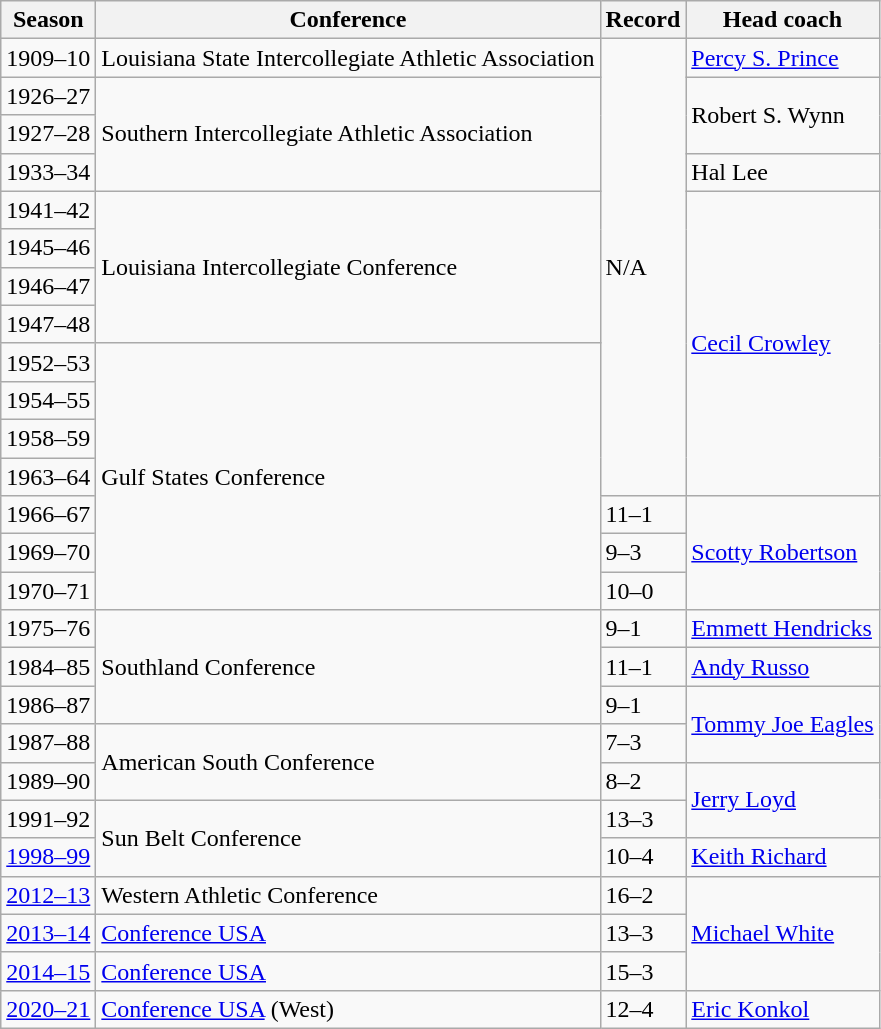<table class="wikitable">
<tr>
<th>Season</th>
<th>Conference</th>
<th>Record</th>
<th>Head coach</th>
</tr>
<tr>
<td>1909–10</td>
<td>Louisiana State Intercollegiate Athletic Association</td>
<td rowspan="12">N/A</td>
<td><a href='#'>Percy S. Prince</a></td>
</tr>
<tr>
<td>1926–27</td>
<td rowspan="3">Southern Intercollegiate Athletic Association</td>
<td rowspan="2">Robert S. Wynn</td>
</tr>
<tr>
<td>1927–28</td>
</tr>
<tr>
<td>1933–34</td>
<td>Hal Lee</td>
</tr>
<tr>
<td>1941–42</td>
<td rowspan="4">Louisiana Intercollegiate Conference</td>
<td rowspan="8"><a href='#'>Cecil Crowley</a></td>
</tr>
<tr>
<td>1945–46</td>
</tr>
<tr>
<td>1946–47</td>
</tr>
<tr>
<td>1947–48</td>
</tr>
<tr>
<td>1952–53</td>
<td rowspan="7">Gulf States Conference</td>
</tr>
<tr>
<td>1954–55</td>
</tr>
<tr>
<td>1958–59</td>
</tr>
<tr>
<td>1963–64</td>
</tr>
<tr>
<td>1966–67</td>
<td>11–1</td>
<td rowspan="3"><a href='#'>Scotty Robertson</a></td>
</tr>
<tr>
<td>1969–70</td>
<td>9–3</td>
</tr>
<tr>
<td>1970–71</td>
<td>10–0</td>
</tr>
<tr>
<td>1975–76</td>
<td rowspan="3">Southland Conference</td>
<td>9–1</td>
<td><a href='#'>Emmett Hendricks</a></td>
</tr>
<tr>
<td>1984–85</td>
<td>11–1</td>
<td><a href='#'>Andy Russo</a></td>
</tr>
<tr>
<td>1986–87</td>
<td>9–1</td>
<td rowspan="2"><a href='#'>Tommy Joe Eagles</a></td>
</tr>
<tr>
<td>1987–88</td>
<td rowspan="2">American South Conference</td>
<td>7–3</td>
</tr>
<tr>
<td>1989–90</td>
<td>8–2</td>
<td rowspan="2"><a href='#'>Jerry Loyd</a></td>
</tr>
<tr>
<td>1991–92</td>
<td rowspan="2">Sun Belt Conference</td>
<td>13–3</td>
</tr>
<tr>
<td><a href='#'>1998–99</a></td>
<td>10–4</td>
<td><a href='#'>Keith Richard</a></td>
</tr>
<tr>
<td><a href='#'>2012–13</a></td>
<td>Western Athletic Conference</td>
<td>16–2</td>
<td rowspan="3"><a href='#'>Michael White</a></td>
</tr>
<tr>
<td><a href='#'>2013–14</a></td>
<td><a href='#'>Conference USA</a></td>
<td>13–3</td>
</tr>
<tr>
<td><a href='#'>2014–15</a></td>
<td><a href='#'>Conference USA</a></td>
<td>15–3</td>
</tr>
<tr>
<td><a href='#'>2020–21</a></td>
<td><a href='#'>Conference USA</a> (West)</td>
<td>12–4</td>
<td><a href='#'>Eric Konkol</a></td>
</tr>
</table>
